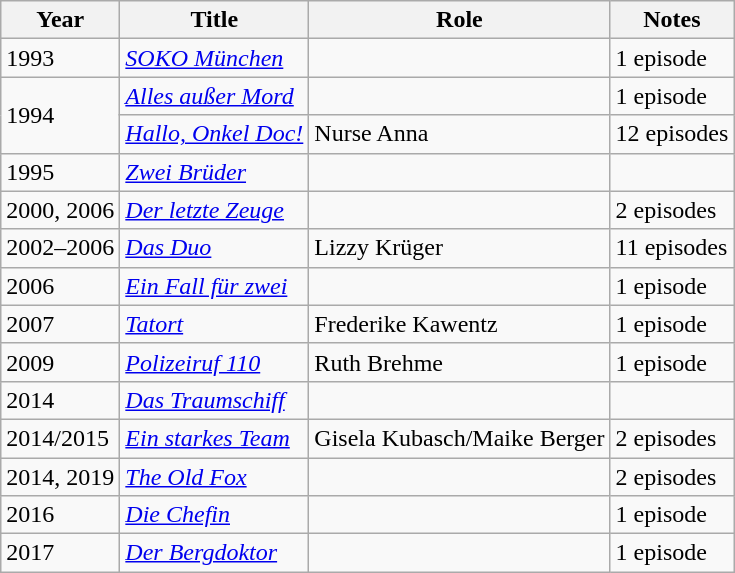<table class="wikitable sortable">
<tr>
<th>Year</th>
<th>Title</th>
<th>Role</th>
<th class="unsortable">Notes</th>
</tr>
<tr>
<td>1993</td>
<td><em><a href='#'>SOKO München</a></em></td>
<td></td>
<td>1 episode</td>
</tr>
<tr>
<td rowspan=2>1994</td>
<td><em><a href='#'>Alles außer Mord</a></em></td>
<td></td>
<td>1 episode</td>
</tr>
<tr>
<td><em><a href='#'>Hallo, Onkel Doc!</a></em></td>
<td>Nurse Anna</td>
<td>12 episodes</td>
</tr>
<tr>
<td>1995</td>
<td><em><a href='#'>Zwei Brüder</a></em></td>
<td></td>
<td></td>
</tr>
<tr>
<td>2000, 2006</td>
<td><em><a href='#'>Der letzte Zeuge</a></em></td>
<td></td>
<td>2 episodes</td>
</tr>
<tr>
<td>2002–2006</td>
<td><em><a href='#'>Das Duo</a></em></td>
<td>Lizzy Krüger</td>
<td>11 episodes</td>
</tr>
<tr>
<td>2006</td>
<td><em><a href='#'>Ein Fall für zwei</a></em></td>
<td></td>
<td>1 episode</td>
</tr>
<tr>
<td>2007</td>
<td><em><a href='#'>Tatort</a></em></td>
<td>Frederike Kawentz</td>
<td>1 episode</td>
</tr>
<tr>
<td>2009</td>
<td><em><a href='#'>Polizeiruf 110</a></em></td>
<td>Ruth Brehme</td>
<td>1 episode</td>
</tr>
<tr>
<td>2014</td>
<td><em><a href='#'>Das Traumschiff</a></em></td>
<td></td>
<td></td>
</tr>
<tr>
<td>2014/2015</td>
<td><em><a href='#'>Ein starkes Team</a></em></td>
<td>Gisela Kubasch/Maike Berger</td>
<td>2 episodes</td>
</tr>
<tr>
<td>2014, 2019</td>
<td><em><a href='#'>The Old Fox</a></em></td>
<td></td>
<td>2 episodes</td>
</tr>
<tr>
<td>2016</td>
<td><em><a href='#'>Die Chefin</a></em></td>
<td></td>
<td>1 episode</td>
</tr>
<tr>
<td>2017</td>
<td><em><a href='#'>Der Bergdoktor</a></em></td>
<td></td>
<td>1 episode</td>
</tr>
</table>
